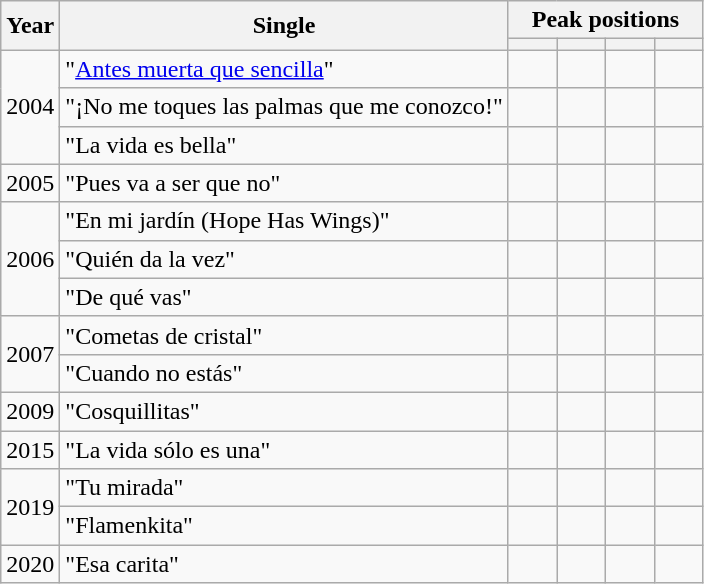<table class="wikitable">
<tr>
<th rowspan="2">Year</th>
<th rowspan="2">Single</th>
<th colspan="4">Peak positions</th>
</tr>
<tr>
<th width="25"></th>
<th width="25"></th>
<th width="25"></th>
<th width="25"></th>
</tr>
<tr>
<td rowspan="3">2004</td>
<td>"<a href='#'>Antes muerta que sencilla</a>"</td>
<td></td>
<td></td>
<td></td>
<td></td>
</tr>
<tr>
<td>"¡No me toques las palmas que me conozco!"</td>
<td></td>
<td></td>
<td></td>
<td></td>
</tr>
<tr>
<td>"La vida es bella"</td>
<td></td>
<td></td>
<td></td>
<td></td>
</tr>
<tr>
<td>2005</td>
<td>"Pues va a ser que no"</td>
<td></td>
<td></td>
<td></td>
<td></td>
</tr>
<tr>
<td rowspan="3">2006</td>
<td>"En mi jardín (Hope Has Wings)"<br></td>
<td></td>
<td></td>
<td></td>
<td></td>
</tr>
<tr>
<td>"Quién da la vez"<br></td>
<td></td>
<td></td>
<td></td>
<td></td>
</tr>
<tr>
<td>"De qué vas"</td>
<td></td>
<td></td>
<td></td>
<td></td>
</tr>
<tr>
<td rowspan="2">2007</td>
<td>"Cometas de cristal"<br></td>
<td></td>
<td></td>
<td></td>
<td></td>
</tr>
<tr>
<td>"Cuando no estás"</td>
<td></td>
<td></td>
<td></td>
<td></td>
</tr>
<tr>
<td>2009</td>
<td>"Cosquillitas"</td>
<td></td>
<td></td>
<td></td>
<td></td>
</tr>
<tr>
<td>2015</td>
<td>"La vida sólo es una"</td>
<td></td>
<td></td>
<td></td>
<td></td>
</tr>
<tr>
<td rowspan="2">2019</td>
<td>"Tu mirada"</td>
<td></td>
<td></td>
<td></td>
<td></td>
</tr>
<tr>
<td>"Flamenkita"</td>
<td></td>
<td></td>
<td></td>
<td></td>
</tr>
<tr>
<td>2020</td>
<td>"Esa carita"<br></td>
<td></td>
<td></td>
<td></td>
<td></td>
</tr>
</table>
